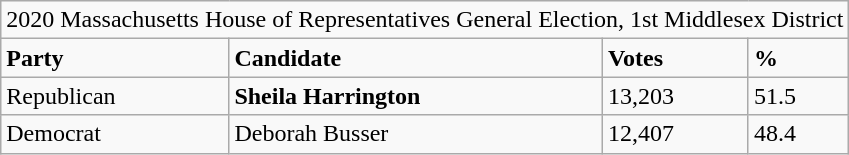<table class="wikitable">
<tr>
<td ! colspan="4">2020 Massachusetts House of Representatives General Election, 1st Middlesex District</td>
</tr>
<tr>
<td><strong>Party</strong></td>
<td><strong>Candidate</strong></td>
<td><strong>Votes</strong></td>
<td><strong>%</strong></td>
</tr>
<tr>
<td>Republican</td>
<td><strong>Sheila Harrington</strong></td>
<td>13,203</td>
<td>51.5</td>
</tr>
<tr>
<td>Democrat</td>
<td>Deborah Busser</td>
<td>12,407</td>
<td>48.4</td>
</tr>
</table>
